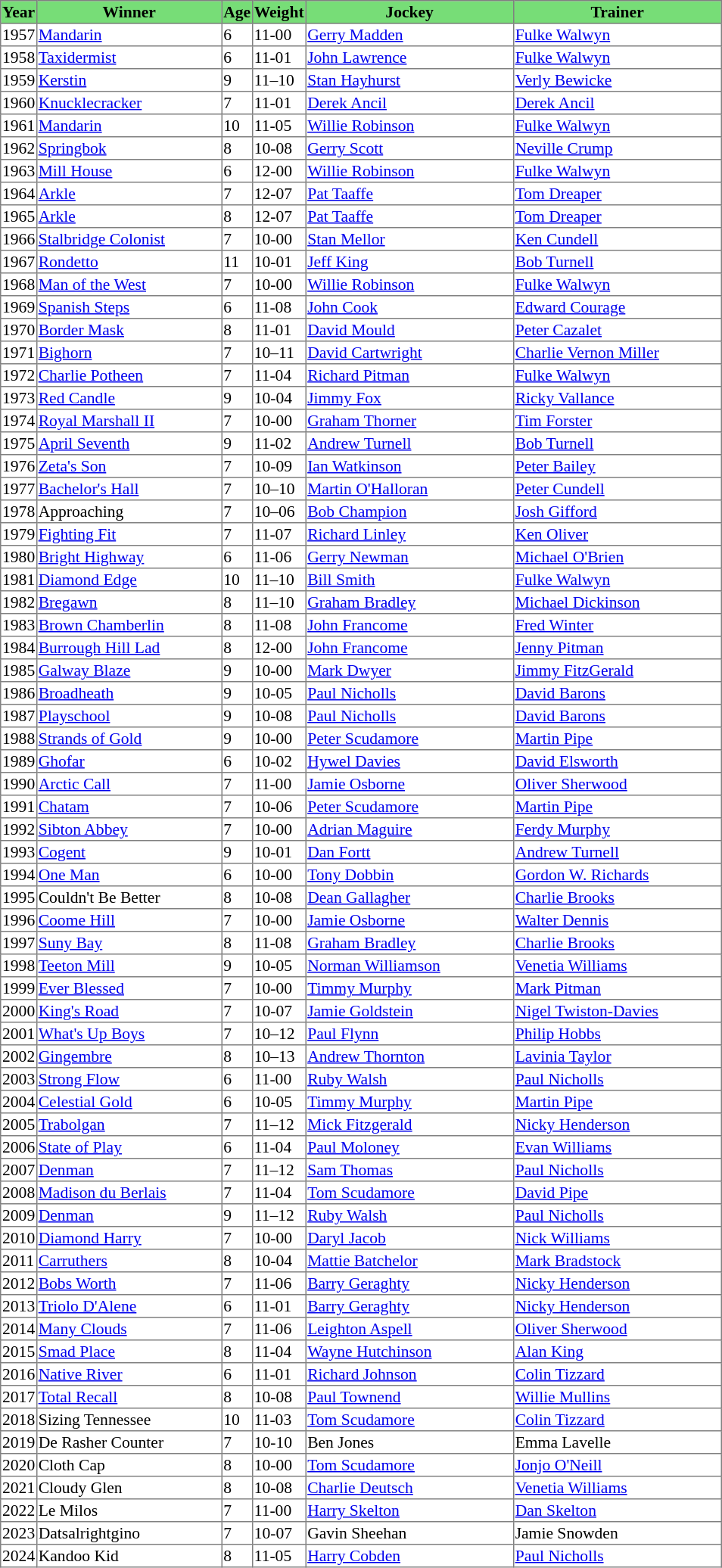<table class = "sortable" | border="1" style="border-collapse: collapse; font-size:90%">
<tr bgcolor="#77dd77" align="center">
<th>Year</th>
<th>Winner</th>
<th>Age</th>
<th>Weight</th>
<th>Jockey</th>
<th>Trainer</th>
</tr>
<tr>
<td>1957</td>
<td width=160px><a href='#'>Mandarin</a></td>
<td>6</td>
<td>11-00</td>
<td width=180px><a href='#'>Gerry Madden</a></td>
<td width=180px><a href='#'>Fulke Walwyn</a></td>
</tr>
<tr>
<td>1958</td>
<td><a href='#'>Taxidermist</a></td>
<td>6</td>
<td>11-01</td>
<td><a href='#'>John Lawrence</a></td>
<td><a href='#'>Fulke Walwyn</a></td>
</tr>
<tr>
<td>1959</td>
<td><a href='#'>Kerstin</a></td>
<td>9</td>
<td>11–10</td>
<td><a href='#'>Stan Hayhurst</a></td>
<td><a href='#'>Verly Bewicke</a></td>
</tr>
<tr>
<td>1960</td>
<td><a href='#'>Knucklecracker</a></td>
<td>7</td>
<td>11-01</td>
<td><a href='#'>Derek Ancil</a></td>
<td><a href='#'>Derek Ancil</a></td>
</tr>
<tr>
<td>1961</td>
<td><a href='#'>Mandarin</a></td>
<td>10</td>
<td>11-05</td>
<td><a href='#'>Willie Robinson</a></td>
<td><a href='#'>Fulke Walwyn</a></td>
</tr>
<tr>
<td>1962</td>
<td><a href='#'>Springbok</a></td>
<td>8</td>
<td>10-08</td>
<td><a href='#'>Gerry Scott</a></td>
<td><a href='#'>Neville Crump</a></td>
</tr>
<tr>
<td>1963</td>
<td><a href='#'>Mill House</a></td>
<td>6</td>
<td>12-00</td>
<td><a href='#'>Willie Robinson</a></td>
<td><a href='#'>Fulke Walwyn</a></td>
</tr>
<tr>
<td>1964</td>
<td><a href='#'>Arkle</a></td>
<td>7</td>
<td>12-07</td>
<td><a href='#'>Pat Taaffe</a></td>
<td><a href='#'>Tom Dreaper</a></td>
</tr>
<tr>
<td>1965</td>
<td><a href='#'>Arkle</a></td>
<td>8</td>
<td>12-07</td>
<td><a href='#'>Pat Taaffe</a></td>
<td><a href='#'>Tom Dreaper</a></td>
</tr>
<tr>
<td>1966</td>
<td><a href='#'>Stalbridge Colonist</a></td>
<td>7</td>
<td>10-00</td>
<td><a href='#'>Stan Mellor</a></td>
<td><a href='#'>Ken Cundell</a></td>
</tr>
<tr>
<td>1967</td>
<td><a href='#'>Rondetto</a></td>
<td>11</td>
<td>10-01</td>
<td><a href='#'>Jeff King</a></td>
<td><a href='#'>Bob Turnell</a></td>
</tr>
<tr>
<td>1968</td>
<td><a href='#'>Man of the West</a></td>
<td>7</td>
<td>10-00</td>
<td><a href='#'>Willie Robinson</a></td>
<td><a href='#'>Fulke Walwyn</a></td>
</tr>
<tr>
<td>1969</td>
<td><a href='#'>Spanish Steps</a></td>
<td>6</td>
<td>11-08</td>
<td><a href='#'>John Cook</a></td>
<td><a href='#'>Edward Courage</a></td>
</tr>
<tr>
<td>1970</td>
<td><a href='#'>Border Mask</a></td>
<td>8</td>
<td>11-01</td>
<td><a href='#'>David Mould</a></td>
<td><a href='#'>Peter Cazalet</a></td>
</tr>
<tr>
<td>1971</td>
<td><a href='#'>Bighorn</a></td>
<td>7</td>
<td>10–11</td>
<td><a href='#'>David Cartwright</a></td>
<td><a href='#'>Charlie Vernon Miller</a></td>
</tr>
<tr>
<td>1972</td>
<td><a href='#'>Charlie Potheen</a></td>
<td>7</td>
<td>11-04</td>
<td><a href='#'>Richard Pitman</a></td>
<td><a href='#'>Fulke Walwyn</a></td>
</tr>
<tr>
<td>1973</td>
<td><a href='#'>Red Candle</a></td>
<td>9</td>
<td>10-04</td>
<td><a href='#'>Jimmy Fox</a></td>
<td><a href='#'>Ricky Vallance</a></td>
</tr>
<tr>
<td>1974</td>
<td><a href='#'>Royal Marshall II</a></td>
<td>7</td>
<td>10-00</td>
<td><a href='#'>Graham Thorner</a></td>
<td><a href='#'>Tim Forster</a></td>
</tr>
<tr>
<td>1975</td>
<td><a href='#'>April Seventh</a></td>
<td>9</td>
<td>11-02</td>
<td><a href='#'>Andrew Turnell</a></td>
<td><a href='#'>Bob Turnell</a></td>
</tr>
<tr>
<td>1976</td>
<td><a href='#'>Zeta's Son</a></td>
<td>7</td>
<td>10-09</td>
<td><a href='#'>Ian Watkinson</a></td>
<td><a href='#'>Peter Bailey</a></td>
</tr>
<tr>
<td>1977</td>
<td><a href='#'>Bachelor's Hall</a></td>
<td>7</td>
<td>10–10</td>
<td><a href='#'>Martin O'Halloran</a></td>
<td><a href='#'>Peter Cundell</a></td>
</tr>
<tr>
<td>1978</td>
<td>Approaching</td>
<td>7</td>
<td>10–06</td>
<td><a href='#'>Bob Champion</a></td>
<td><a href='#'>Josh Gifford</a></td>
</tr>
<tr>
<td>1979</td>
<td><a href='#'>Fighting Fit</a></td>
<td>7</td>
<td>11-07</td>
<td><a href='#'>Richard Linley</a></td>
<td><a href='#'>Ken Oliver</a></td>
</tr>
<tr>
<td>1980</td>
<td><a href='#'>Bright Highway</a></td>
<td>6</td>
<td>11-06</td>
<td><a href='#'>Gerry Newman</a></td>
<td><a href='#'>Michael O'Brien</a></td>
</tr>
<tr>
<td>1981</td>
<td><a href='#'>Diamond Edge</a></td>
<td>10</td>
<td>11–10</td>
<td><a href='#'>Bill Smith</a></td>
<td><a href='#'>Fulke Walwyn</a></td>
</tr>
<tr>
<td>1982</td>
<td><a href='#'>Bregawn</a></td>
<td>8</td>
<td>11–10</td>
<td><a href='#'>Graham Bradley</a></td>
<td><a href='#'>Michael Dickinson</a></td>
</tr>
<tr>
<td>1983</td>
<td><a href='#'>Brown Chamberlin</a></td>
<td>8</td>
<td>11-08</td>
<td><a href='#'>John Francome</a></td>
<td><a href='#'>Fred Winter</a></td>
</tr>
<tr>
<td>1984</td>
<td><a href='#'>Burrough Hill Lad</a></td>
<td>8</td>
<td>12-00</td>
<td><a href='#'>John Francome</a></td>
<td><a href='#'>Jenny Pitman</a></td>
</tr>
<tr>
<td>1985</td>
<td><a href='#'>Galway Blaze</a></td>
<td>9</td>
<td>10-00</td>
<td><a href='#'>Mark Dwyer</a></td>
<td><a href='#'>Jimmy FitzGerald</a></td>
</tr>
<tr>
<td>1986</td>
<td><a href='#'>Broadheath</a></td>
<td>9</td>
<td>10-05</td>
<td><a href='#'>Paul Nicholls</a></td>
<td><a href='#'>David Barons</a></td>
</tr>
<tr>
<td>1987</td>
<td><a href='#'>Playschool</a></td>
<td>9</td>
<td>10-08</td>
<td><a href='#'>Paul Nicholls</a></td>
<td><a href='#'>David Barons</a></td>
</tr>
<tr>
<td>1988</td>
<td><a href='#'>Strands of Gold</a></td>
<td>9</td>
<td>10-00</td>
<td><a href='#'>Peter Scudamore</a></td>
<td><a href='#'>Martin Pipe</a></td>
</tr>
<tr>
<td>1989</td>
<td><a href='#'>Ghofar</a></td>
<td>6</td>
<td>10-02</td>
<td><a href='#'>Hywel Davies</a></td>
<td><a href='#'>David Elsworth</a></td>
</tr>
<tr>
<td>1990</td>
<td><a href='#'>Arctic Call</a></td>
<td>7</td>
<td>11-00</td>
<td><a href='#'>Jamie Osborne</a></td>
<td><a href='#'>Oliver Sherwood</a></td>
</tr>
<tr>
<td>1991</td>
<td><a href='#'>Chatam</a></td>
<td>7</td>
<td>10-06</td>
<td><a href='#'>Peter Scudamore</a></td>
<td><a href='#'>Martin Pipe</a></td>
</tr>
<tr>
<td>1992</td>
<td><a href='#'>Sibton Abbey</a></td>
<td>7</td>
<td>10-00</td>
<td><a href='#'>Adrian Maguire</a></td>
<td><a href='#'>Ferdy Murphy</a></td>
</tr>
<tr>
<td>1993</td>
<td><a href='#'>Cogent</a></td>
<td>9</td>
<td>10-01</td>
<td><a href='#'>Dan Fortt</a></td>
<td><a href='#'>Andrew Turnell</a></td>
</tr>
<tr>
<td>1994</td>
<td><a href='#'>One Man</a></td>
<td>6</td>
<td>10-00</td>
<td><a href='#'>Tony Dobbin</a></td>
<td><a href='#'>Gordon W. Richards</a></td>
</tr>
<tr>
<td>1995</td>
<td>Couldn't Be Better</td>
<td>8</td>
<td>10-08</td>
<td><a href='#'>Dean Gallagher</a></td>
<td><a href='#'>Charlie Brooks</a></td>
</tr>
<tr>
<td>1996</td>
<td><a href='#'>Coome Hill</a></td>
<td>7</td>
<td>10-00</td>
<td><a href='#'>Jamie Osborne</a></td>
<td><a href='#'>Walter Dennis</a></td>
</tr>
<tr>
<td>1997</td>
<td><a href='#'>Suny Bay</a></td>
<td>8</td>
<td>11-08</td>
<td><a href='#'>Graham Bradley</a></td>
<td><a href='#'>Charlie Brooks</a></td>
</tr>
<tr>
<td>1998</td>
<td><a href='#'>Teeton Mill</a></td>
<td>9</td>
<td>10-05</td>
<td><a href='#'>Norman Williamson</a></td>
<td><a href='#'>Venetia Williams</a></td>
</tr>
<tr>
<td>1999</td>
<td><a href='#'>Ever Blessed</a></td>
<td>7</td>
<td>10-00</td>
<td><a href='#'>Timmy Murphy</a></td>
<td><a href='#'>Mark Pitman</a></td>
</tr>
<tr>
<td>2000</td>
<td><a href='#'>King's Road</a></td>
<td>7</td>
<td>10-07</td>
<td><a href='#'>Jamie Goldstein</a></td>
<td><a href='#'>Nigel Twiston-Davies</a></td>
</tr>
<tr>
<td>2001</td>
<td><a href='#'>What's Up Boys</a></td>
<td>7</td>
<td>10–12</td>
<td><a href='#'>Paul Flynn</a></td>
<td><a href='#'>Philip Hobbs</a></td>
</tr>
<tr>
<td>2002</td>
<td><a href='#'>Gingembre</a> </td>
<td>8</td>
<td>10–13</td>
<td><a href='#'>Andrew Thornton</a></td>
<td><a href='#'>Lavinia Taylor</a></td>
</tr>
<tr>
<td>2003</td>
<td><a href='#'>Strong Flow</a></td>
<td>6</td>
<td>11-00</td>
<td><a href='#'>Ruby Walsh</a></td>
<td><a href='#'>Paul Nicholls</a></td>
</tr>
<tr>
<td>2004</td>
<td><a href='#'>Celestial Gold</a></td>
<td>6</td>
<td>10-05</td>
<td><a href='#'>Timmy Murphy</a></td>
<td><a href='#'>Martin Pipe</a></td>
</tr>
<tr>
<td>2005</td>
<td><a href='#'>Trabolgan</a></td>
<td>7</td>
<td>11–12</td>
<td><a href='#'>Mick Fitzgerald</a></td>
<td><a href='#'>Nicky Henderson</a></td>
</tr>
<tr>
<td>2006</td>
<td><a href='#'>State of Play</a></td>
<td>6</td>
<td>11-04</td>
<td><a href='#'>Paul Moloney</a></td>
<td><a href='#'>Evan Williams</a></td>
</tr>
<tr>
<td>2007</td>
<td><a href='#'>Denman</a></td>
<td>7</td>
<td>11–12</td>
<td><a href='#'>Sam Thomas</a></td>
<td><a href='#'>Paul Nicholls</a></td>
</tr>
<tr>
<td>2008</td>
<td><a href='#'>Madison du Berlais</a></td>
<td>7</td>
<td>11-04</td>
<td><a href='#'>Tom Scudamore</a></td>
<td><a href='#'>David Pipe</a></td>
</tr>
<tr>
<td>2009</td>
<td><a href='#'>Denman</a></td>
<td>9</td>
<td>11–12</td>
<td><a href='#'>Ruby Walsh</a></td>
<td><a href='#'>Paul Nicholls</a></td>
</tr>
<tr>
<td>2010</td>
<td><a href='#'>Diamond Harry</a></td>
<td>7</td>
<td>10-00</td>
<td><a href='#'>Daryl Jacob</a></td>
<td><a href='#'>Nick Williams</a></td>
</tr>
<tr>
<td>2011</td>
<td><a href='#'>Carruthers</a></td>
<td>8</td>
<td>10-04</td>
<td><a href='#'>Mattie Batchelor</a></td>
<td><a href='#'>Mark Bradstock</a></td>
</tr>
<tr>
<td>2012</td>
<td><a href='#'>Bobs Worth</a></td>
<td>7</td>
<td>11-06</td>
<td><a href='#'>Barry Geraghty</a></td>
<td><a href='#'>Nicky Henderson</a></td>
</tr>
<tr>
<td>2013</td>
<td><a href='#'>Triolo D'Alene</a></td>
<td>6</td>
<td>11-01</td>
<td><a href='#'>Barry Geraghty</a></td>
<td><a href='#'>Nicky Henderson</a></td>
</tr>
<tr>
<td>2014</td>
<td><a href='#'>Many Clouds</a></td>
<td>7</td>
<td>11-06</td>
<td><a href='#'>Leighton Aspell</a></td>
<td><a href='#'>Oliver Sherwood</a></td>
</tr>
<tr>
<td>2015</td>
<td><a href='#'>Smad Place</a></td>
<td>8</td>
<td>11-04</td>
<td><a href='#'>Wayne Hutchinson</a></td>
<td><a href='#'>Alan King</a></td>
</tr>
<tr>
<td>2016</td>
<td><a href='#'>Native River</a></td>
<td>6</td>
<td>11-01</td>
<td><a href='#'>Richard Johnson</a></td>
<td><a href='#'>Colin Tizzard</a></td>
</tr>
<tr>
<td>2017</td>
<td><a href='#'>Total Recall</a></td>
<td>8</td>
<td>10-08</td>
<td><a href='#'>Paul Townend</a></td>
<td><a href='#'>Willie Mullins</a></td>
</tr>
<tr>
<td>2018</td>
<td>Sizing Tennessee</td>
<td>10</td>
<td>11-03</td>
<td><a href='#'>Tom Scudamore</a></td>
<td><a href='#'>Colin Tizzard</a></td>
</tr>
<tr>
<td>2019</td>
<td>De Rasher Counter</td>
<td>7</td>
<td>10-10</td>
<td>Ben Jones</td>
<td>Emma Lavelle</td>
</tr>
<tr>
<td>2020</td>
<td>Cloth Cap</td>
<td>8</td>
<td>10-00</td>
<td><a href='#'>Tom Scudamore</a></td>
<td><a href='#'>Jonjo O'Neill</a></td>
</tr>
<tr>
<td>2021</td>
<td>Cloudy Glen</td>
<td>8</td>
<td>10-08</td>
<td><a href='#'>Charlie Deutsch</a></td>
<td><a href='#'>Venetia Williams</a></td>
</tr>
<tr>
<td>2022</td>
<td>Le Milos</td>
<td>7</td>
<td>11-00</td>
<td><a href='#'>Harry Skelton</a></td>
<td><a href='#'>Dan Skelton</a></td>
</tr>
<tr>
<td>2023</td>
<td>Datsalrightgino</td>
<td>7</td>
<td>10-07</td>
<td>Gavin Sheehan</td>
<td>Jamie Snowden</td>
</tr>
<tr>
<td>2024</td>
<td>Kandoo Kid</td>
<td>8</td>
<td>11-05</td>
<td><a href='#'>Harry Cobden</a></td>
<td><a href='#'>Paul Nicholls</a></td>
</tr>
</table>
